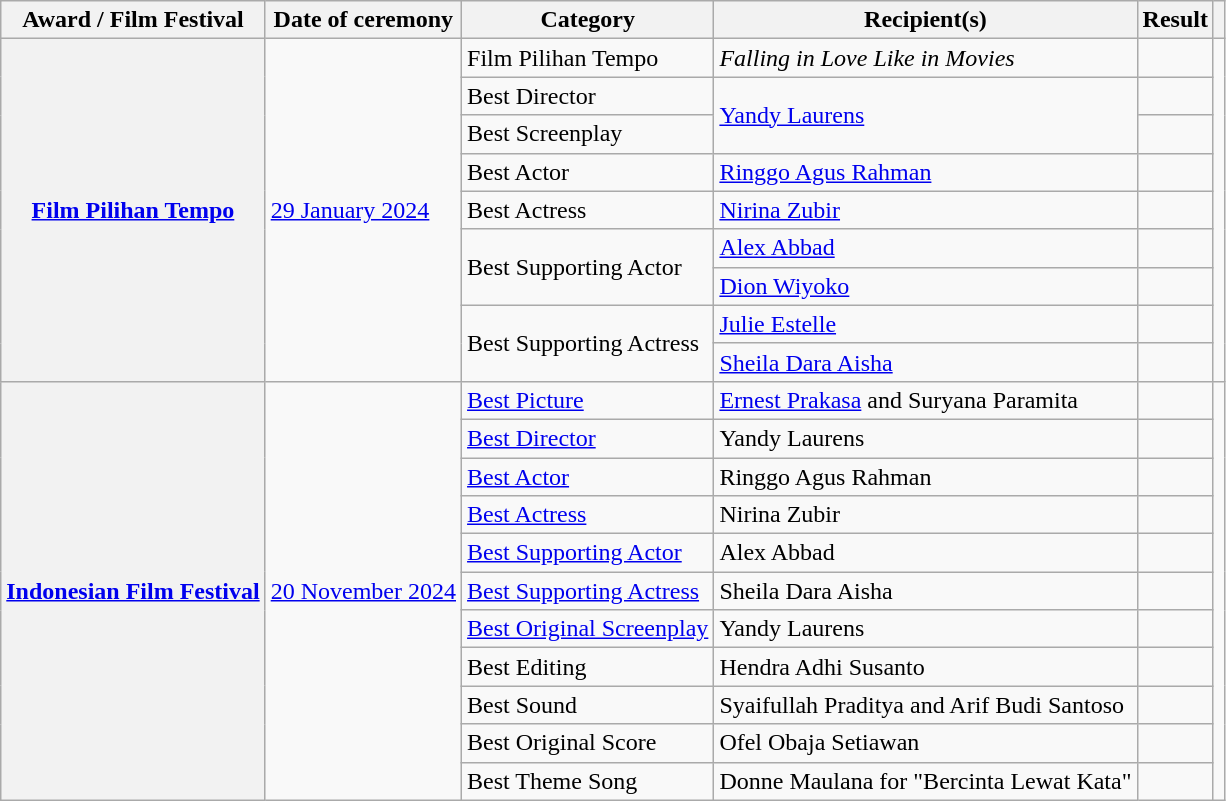<table class="wikitable sortable plainrowheaders">
<tr>
<th scope="col">Award / Film Festival</th>
<th scope="col">Date of ceremony</th>
<th scope="col">Category</th>
<th scope="col">Recipient(s)</th>
<th scope="col">Result</th>
<th scope="col" class="unsortable"></th>
</tr>
<tr>
<th scope="row" rowspan="9"><a href='#'>Film Pilihan Tempo</a></th>
<td rowspan="9"><a href='#'>29 January 2024</a></td>
<td>Film Pilihan Tempo</td>
<td><em>Falling in Love Like in Movies</em></td>
<td></td>
<td align="center" rowspan="9"></td>
</tr>
<tr>
<td>Best Director</td>
<td rowspan="2"><a href='#'>Yandy Laurens</a></td>
<td></td>
</tr>
<tr>
<td>Best Screenplay</td>
<td></td>
</tr>
<tr>
<td>Best Actor</td>
<td><a href='#'>Ringgo Agus Rahman</a></td>
<td></td>
</tr>
<tr>
<td>Best Actress</td>
<td><a href='#'>Nirina Zubir</a></td>
<td></td>
</tr>
<tr>
<td rowspan="2">Best Supporting Actor</td>
<td><a href='#'>Alex Abbad</a></td>
<td></td>
</tr>
<tr>
<td><a href='#'>Dion Wiyoko</a></td>
<td></td>
</tr>
<tr>
<td rowspan="2">Best Supporting Actress</td>
<td><a href='#'>Julie Estelle</a></td>
<td></td>
</tr>
<tr>
<td><a href='#'>Sheila Dara Aisha</a></td>
<td></td>
</tr>
<tr>
<th scope="row" rowspan="11"><a href='#'>Indonesian Film Festival</a></th>
<td rowspan="11"><a href='#'>20 November 2024</a></td>
<td><a href='#'>Best Picture</a></td>
<td><a href='#'>Ernest Prakasa</a> and Suryana Paramita</td>
<td></td>
<td align="center" rowspan="11"></td>
</tr>
<tr>
<td><a href='#'>Best Director</a></td>
<td>Yandy Laurens</td>
<td></td>
</tr>
<tr>
<td><a href='#'>Best Actor</a></td>
<td>Ringgo Agus Rahman</td>
<td></td>
</tr>
<tr>
<td><a href='#'>Best Actress</a></td>
<td>Nirina Zubir</td>
<td></td>
</tr>
<tr>
<td><a href='#'>Best Supporting Actor</a></td>
<td>Alex Abbad</td>
<td></td>
</tr>
<tr>
<td><a href='#'>Best Supporting Actress</a></td>
<td>Sheila Dara Aisha</td>
<td></td>
</tr>
<tr>
<td><a href='#'>Best Original Screenplay</a></td>
<td>Yandy Laurens</td>
<td></td>
</tr>
<tr>
<td>Best Editing</td>
<td>Hendra Adhi Susanto</td>
<td></td>
</tr>
<tr>
<td>Best Sound</td>
<td>Syaifullah Praditya and Arif Budi Santoso</td>
<td></td>
</tr>
<tr>
<td>Best Original Score</td>
<td>Ofel Obaja Setiawan</td>
<td></td>
</tr>
<tr>
<td>Best Theme Song</td>
<td>Donne Maulana for "Bercinta Lewat Kata"</td>
<td></td>
</tr>
</table>
